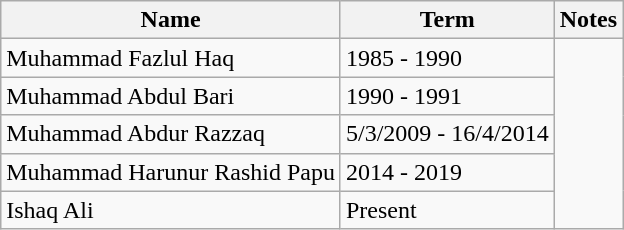<table class="wikitable">
<tr>
<th>Name</th>
<th>Term</th>
<th>Notes</th>
</tr>
<tr>
<td>Muhammad Fazlul Haq</td>
<td>1985 - 1990</td>
</tr>
<tr>
<td>Muhammad Abdul Bari</td>
<td>1990 - 1991</td>
</tr>
<tr>
<td>Muhammad Abdur Razzaq</td>
<td>5/3/2009 - 16/4/2014</td>
</tr>
<tr>
<td>Muhammad Harunur Rashid Papu</td>
<td>2014 - 2019</td>
</tr>
<tr>
<td>Ishaq Ali</td>
<td>Present</td>
</tr>
</table>
